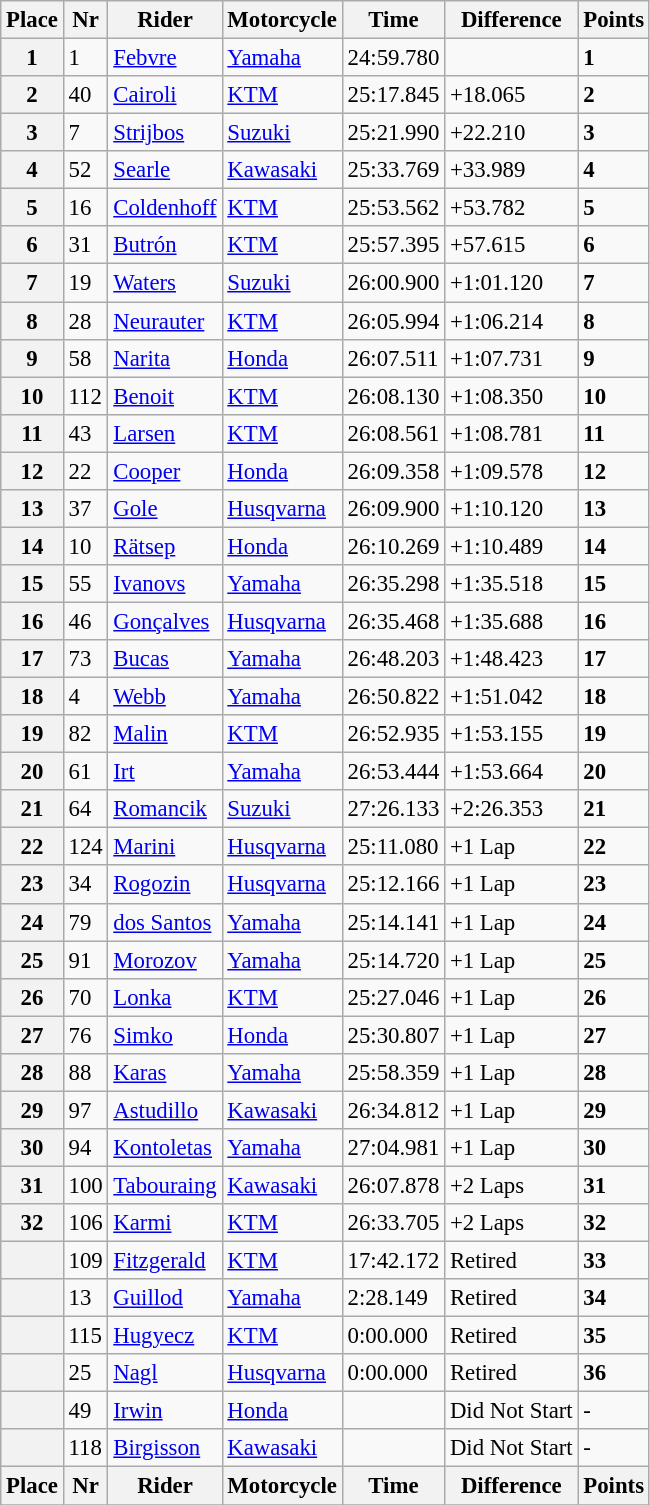<table class="wikitable" style="font-size: 95%">
<tr>
<th>Place</th>
<th>Nr</th>
<th>Rider</th>
<th>Motorcycle</th>
<th>Time</th>
<th>Difference</th>
<th>Points</th>
</tr>
<tr>
<th>1</th>
<td>1</td>
<td> <a href='#'>Febvre</a></td>
<td><a href='#'>Yamaha</a></td>
<td>24:59.780</td>
<td></td>
<td><strong>1</strong></td>
</tr>
<tr>
<th>2</th>
<td>40</td>
<td> <a href='#'>Cairoli</a></td>
<td><a href='#'>KTM</a></td>
<td>25:17.845</td>
<td>+18.065</td>
<td><strong>2</strong></td>
</tr>
<tr>
<th>3</th>
<td>7</td>
<td> <a href='#'>Strijbos</a></td>
<td><a href='#'>Suzuki</a></td>
<td>25:21.990</td>
<td>+22.210</td>
<td><strong>3</strong></td>
</tr>
<tr>
<th>4</th>
<td>52</td>
<td> <a href='#'>Searle</a></td>
<td><a href='#'>Kawasaki</a></td>
<td>25:33.769</td>
<td>+33.989</td>
<td><strong>4</strong></td>
</tr>
<tr>
<th>5</th>
<td>16</td>
<td> <a href='#'>Coldenhoff</a></td>
<td><a href='#'>KTM</a></td>
<td>25:53.562</td>
<td>+53.782</td>
<td><strong>5</strong></td>
</tr>
<tr>
<th>6</th>
<td>31</td>
<td> <a href='#'>Butrón</a></td>
<td><a href='#'>KTM</a></td>
<td>25:57.395</td>
<td>+57.615</td>
<td><strong>6</strong></td>
</tr>
<tr>
<th>7</th>
<td>19</td>
<td> <a href='#'>Waters</a></td>
<td><a href='#'>Suzuki</a></td>
<td>26:00.900</td>
<td>+1:01.120</td>
<td><strong>7</strong></td>
</tr>
<tr>
<th>8</th>
<td>28</td>
<td> <a href='#'>Neurauter</a></td>
<td><a href='#'>KTM</a></td>
<td>26:05.994</td>
<td>+1:06.214</td>
<td><strong>8</strong></td>
</tr>
<tr>
<th>9</th>
<td>58</td>
<td> <a href='#'>Narita</a></td>
<td><a href='#'>Honda</a></td>
<td>26:07.511</td>
<td>+1:07.731</td>
<td><strong>9</strong></td>
</tr>
<tr>
<th>10</th>
<td>112</td>
<td> <a href='#'>Benoit</a></td>
<td><a href='#'>KTM</a></td>
<td>26:08.130</td>
<td>+1:08.350</td>
<td><strong>10</strong></td>
</tr>
<tr>
<th>11</th>
<td>43</td>
<td> <a href='#'>Larsen</a></td>
<td><a href='#'>KTM</a></td>
<td>26:08.561</td>
<td>+1:08.781</td>
<td><strong>11</strong></td>
</tr>
<tr>
<th>12</th>
<td>22</td>
<td> <a href='#'>Cooper</a></td>
<td><a href='#'>Honda</a></td>
<td>26:09.358</td>
<td>+1:09.578</td>
<td><strong>12</strong></td>
</tr>
<tr>
<th>13</th>
<td>37</td>
<td> <a href='#'>Gole</a></td>
<td><a href='#'>Husqvarna</a></td>
<td>26:09.900</td>
<td>+1:10.120</td>
<td><strong>13</strong></td>
</tr>
<tr>
<th>14</th>
<td>10</td>
<td> <a href='#'>Rätsep</a></td>
<td><a href='#'>Honda</a></td>
<td>26:10.269</td>
<td>+1:10.489</td>
<td><strong>14</strong></td>
</tr>
<tr>
<th>15</th>
<td>55</td>
<td> <a href='#'>Ivanovs</a></td>
<td><a href='#'>Yamaha</a></td>
<td>26:35.298</td>
<td>+1:35.518</td>
<td><strong>15</strong></td>
</tr>
<tr>
<th>16</th>
<td>46</td>
<td> <a href='#'>Gonçalves</a></td>
<td><a href='#'>Husqvarna</a></td>
<td>26:35.468</td>
<td>+1:35.688</td>
<td><strong>16</strong></td>
</tr>
<tr>
<th>17</th>
<td>73</td>
<td> <a href='#'>Bucas</a></td>
<td><a href='#'>Yamaha</a></td>
<td>26:48.203</td>
<td>+1:48.423</td>
<td><strong>17</strong></td>
</tr>
<tr>
<th>18</th>
<td>4</td>
<td> <a href='#'>Webb</a></td>
<td><a href='#'>Yamaha</a></td>
<td>26:50.822</td>
<td>+1:51.042</td>
<td><strong>18</strong></td>
</tr>
<tr>
<th>19</th>
<td>82</td>
<td> <a href='#'>Malin</a></td>
<td><a href='#'>KTM</a></td>
<td>26:52.935</td>
<td>+1:53.155</td>
<td><strong>19</strong></td>
</tr>
<tr>
<th>20</th>
<td>61</td>
<td> <a href='#'>Irt</a></td>
<td><a href='#'>Yamaha</a></td>
<td>26:53.444</td>
<td>+1:53.664</td>
<td><strong>20</strong></td>
</tr>
<tr>
<th>21</th>
<td>64</td>
<td> <a href='#'>Romancik</a></td>
<td><a href='#'>Suzuki</a></td>
<td>27:26.133</td>
<td>+2:26.353</td>
<td><strong>21</strong></td>
</tr>
<tr>
<th>22</th>
<td>124</td>
<td> <a href='#'>Marini</a></td>
<td><a href='#'>Husqvarna</a></td>
<td>25:11.080</td>
<td>+1 Lap</td>
<td><strong>22</strong></td>
</tr>
<tr>
<th>23</th>
<td>34</td>
<td> <a href='#'>Rogozin</a></td>
<td><a href='#'>Husqvarna</a></td>
<td>25:12.166</td>
<td>+1 Lap</td>
<td><strong>23</strong></td>
</tr>
<tr>
<th>24</th>
<td>79</td>
<td> <a href='#'>dos Santos</a></td>
<td><a href='#'>Yamaha</a></td>
<td>25:14.141</td>
<td>+1 Lap</td>
<td><strong>24</strong></td>
</tr>
<tr>
<th>25</th>
<td>91</td>
<td> <a href='#'>Morozov</a></td>
<td><a href='#'>Yamaha</a></td>
<td>25:14.720</td>
<td>+1 Lap</td>
<td><strong>25</strong></td>
</tr>
<tr>
<th>26</th>
<td>70</td>
<td> <a href='#'>Lonka</a></td>
<td><a href='#'>KTM</a></td>
<td>25:27.046</td>
<td>+1 Lap</td>
<td><strong>26</strong></td>
</tr>
<tr>
<th>27</th>
<td>76</td>
<td> <a href='#'>Simko</a></td>
<td><a href='#'>Honda</a></td>
<td>25:30.807</td>
<td>+1 Lap</td>
<td><strong>27</strong></td>
</tr>
<tr>
<th>28</th>
<td>88</td>
<td> <a href='#'>Karas</a></td>
<td><a href='#'>Yamaha</a></td>
<td>25:58.359</td>
<td>+1 Lap</td>
<td><strong>28</strong></td>
</tr>
<tr>
<th>29</th>
<td>97</td>
<td> <a href='#'>Astudillo</a></td>
<td><a href='#'>Kawasaki</a></td>
<td>26:34.812</td>
<td>+1 Lap</td>
<td><strong>29</strong></td>
</tr>
<tr>
<th>30</th>
<td>94</td>
<td> <a href='#'>Kontoletas</a></td>
<td><a href='#'>Yamaha</a></td>
<td>27:04.981</td>
<td>+1 Lap</td>
<td><strong>30</strong></td>
</tr>
<tr>
<th>31</th>
<td>100</td>
<td> <a href='#'>Tabouraing</a></td>
<td><a href='#'>Kawasaki</a></td>
<td>26:07.878</td>
<td>+2 Laps</td>
<td><strong>31</strong></td>
</tr>
<tr>
<th>32</th>
<td>106</td>
<td> <a href='#'>Karmi</a></td>
<td><a href='#'>KTM</a></td>
<td>26:33.705</td>
<td>+2 Laps</td>
<td><strong>32</strong></td>
</tr>
<tr>
<th></th>
<td>109</td>
<td> <a href='#'>Fitzgerald</a></td>
<td><a href='#'>KTM</a></td>
<td>17:42.172</td>
<td>Retired</td>
<td><strong>33</strong></td>
</tr>
<tr>
<th></th>
<td>13</td>
<td> <a href='#'>Guillod</a></td>
<td><a href='#'>Yamaha</a></td>
<td>2:28.149</td>
<td>Retired</td>
<td><strong>34</strong></td>
</tr>
<tr>
<th></th>
<td>115</td>
<td> <a href='#'>Hugyecz</a></td>
<td><a href='#'>KTM</a></td>
<td>0:00.000</td>
<td>Retired</td>
<td><strong>35</strong></td>
</tr>
<tr>
<th></th>
<td>25</td>
<td> <a href='#'>Nagl</a></td>
<td><a href='#'>Husqvarna</a></td>
<td>0:00.000</td>
<td>Retired</td>
<td><strong>36</strong></td>
</tr>
<tr>
<th></th>
<td>49</td>
<td> <a href='#'>Irwin</a></td>
<td><a href='#'>Honda</a></td>
<td></td>
<td>Did Not Start</td>
<td>-</td>
</tr>
<tr>
<th></th>
<td>118</td>
<td> <a href='#'>Birgisson</a></td>
<td><a href='#'>Kawasaki</a></td>
<td></td>
<td>Did Not Start</td>
<td>-</td>
</tr>
<tr>
<th>Place</th>
<th>Nr</th>
<th>Rider</th>
<th>Motorcycle</th>
<th>Time</th>
<th>Difference</th>
<th>Points</th>
</tr>
<tr>
</tr>
</table>
